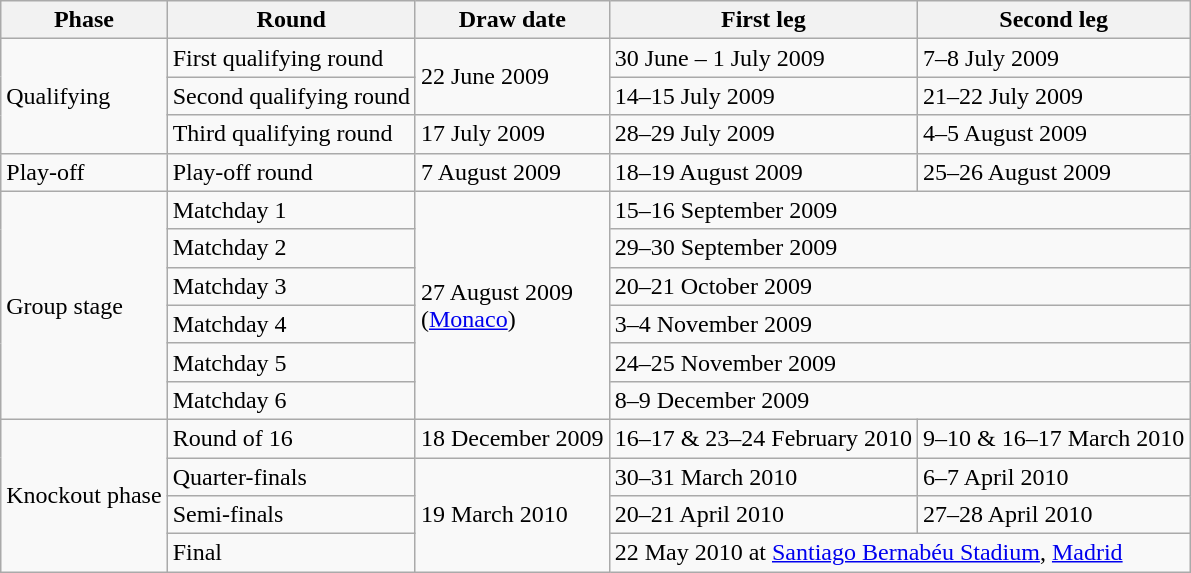<table class="wikitable">
<tr>
<th>Phase</th>
<th>Round</th>
<th>Draw date</th>
<th>First leg</th>
<th>Second leg</th>
</tr>
<tr>
<td rowspan=3>Qualifying</td>
<td>First qualifying round</td>
<td rowspan=2>22 June 2009</td>
<td>30 June – 1 July 2009</td>
<td>7–8 July 2009</td>
</tr>
<tr>
<td>Second qualifying round</td>
<td>14–15 July 2009</td>
<td>21–22 July 2009</td>
</tr>
<tr>
<td>Third qualifying round</td>
<td>17 July 2009</td>
<td>28–29 July 2009</td>
<td>4–5 August 2009</td>
</tr>
<tr>
<td>Play-off</td>
<td>Play-off round</td>
<td>7 August 2009</td>
<td>18–19 August 2009</td>
<td>25–26 August 2009</td>
</tr>
<tr>
<td rowspan=6>Group stage</td>
<td>Matchday 1</td>
<td rowspan=6>27 August 2009<br>(<a href='#'>Monaco</a>)</td>
<td colspan=2>15–16 September 2009</td>
</tr>
<tr>
<td>Matchday 2</td>
<td colspan=2>29–30 September 2009</td>
</tr>
<tr>
<td>Matchday 3</td>
<td colspan=2>20–21 October 2009</td>
</tr>
<tr>
<td>Matchday 4</td>
<td colspan=2>3–4 November 2009</td>
</tr>
<tr>
<td>Matchday 5</td>
<td colspan=2>24–25 November 2009</td>
</tr>
<tr>
<td>Matchday 6</td>
<td colspan=2>8–9 December 2009</td>
</tr>
<tr>
<td rowspan=4>Knockout phase</td>
<td>Round of 16</td>
<td>18 December 2009</td>
<td>16–17 & 23–24 February 2010</td>
<td>9–10 & 16–17 March 2010</td>
</tr>
<tr>
<td>Quarter-finals</td>
<td rowspan=3>19 March 2010</td>
<td>30–31 March 2010</td>
<td>6–7 April 2010</td>
</tr>
<tr>
<td>Semi-finals</td>
<td>20–21 April 2010</td>
<td>27–28 April 2010</td>
</tr>
<tr>
<td>Final</td>
<td colspan="2">22 May 2010 at <a href='#'>Santiago Bernabéu Stadium</a>, <a href='#'>Madrid</a></td>
</tr>
</table>
